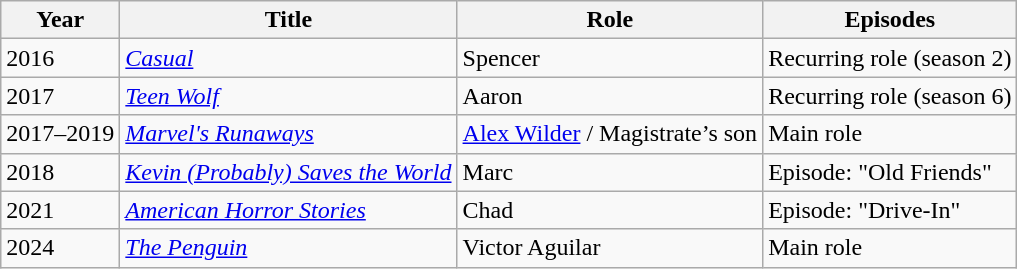<table class="wikitable sortable">
<tr>
<th>Year</th>
<th>Title</th>
<th>Role</th>
<th>Episodes</th>
</tr>
<tr>
<td>2016</td>
<td><em><a href='#'>Casual</a></em></td>
<td>Spencer</td>
<td>Recurring role (season 2)</td>
</tr>
<tr>
<td>2017</td>
<td><em><a href='#'>Teen Wolf</a></em></td>
<td>Aaron</td>
<td>Recurring role (season 6)</td>
</tr>
<tr>
<td>2017–2019</td>
<td><em><a href='#'>Marvel's Runaways</a></em></td>
<td><a href='#'>Alex Wilder</a> / Magistrate’s son</td>
<td>Main role</td>
</tr>
<tr>
<td>2018</td>
<td><em><a href='#'>Kevin (Probably) Saves the World</a></em></td>
<td>Marc</td>
<td>Episode: "Old Friends"</td>
</tr>
<tr>
<td>2021</td>
<td><em><a href='#'>American Horror Stories</a></em></td>
<td>Chad</td>
<td>Episode: "Drive-In"</td>
</tr>
<tr>
<td>2024</td>
<td><em><a href='#'>The Penguin</a></em></td>
<td>Victor Aguilar</td>
<td>Main role</td>
</tr>
</table>
